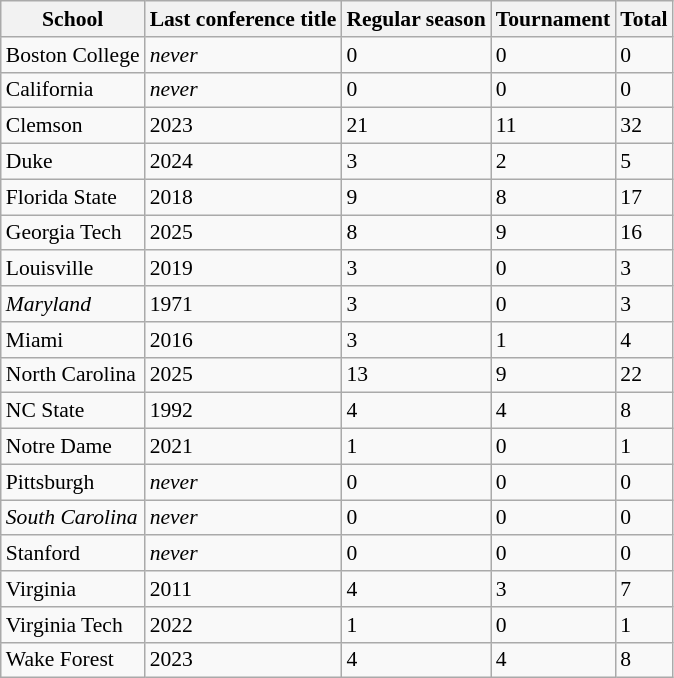<table class="wikitable sortable" style="font-size:90%">
<tr>
<th>School</th>
<th>Last conference title</th>
<th>Regular season</th>
<th>Tournament</th>
<th>Total</th>
</tr>
<tr>
<td>Boston College</td>
<td><em>never</em></td>
<td>0</td>
<td>0</td>
<td>0</td>
</tr>
<tr>
<td>California</td>
<td><em>never</em></td>
<td>0</td>
<td>0</td>
<td>0</td>
</tr>
<tr>
<td>Clemson</td>
<td>2023</td>
<td>21</td>
<td>11</td>
<td>32</td>
</tr>
<tr>
<td>Duke</td>
<td>2024</td>
<td>3</td>
<td>2</td>
<td>5</td>
</tr>
<tr>
<td>Florida State</td>
<td>2018</td>
<td>9</td>
<td>8</td>
<td>17</td>
</tr>
<tr>
<td>Georgia Tech</td>
<td>2025</td>
<td>8</td>
<td>9</td>
<td>16</td>
</tr>
<tr>
<td>Louisville</td>
<td>2019</td>
<td>3</td>
<td>0</td>
<td>3</td>
</tr>
<tr>
<td><em>Maryland</em></td>
<td>1971</td>
<td>3</td>
<td>0</td>
<td>3</td>
</tr>
<tr>
<td>Miami</td>
<td>2016</td>
<td>3</td>
<td>1</td>
<td>4</td>
</tr>
<tr>
<td>North Carolina</td>
<td>2025</td>
<td>13</td>
<td>9</td>
<td>22</td>
</tr>
<tr>
<td>NC State</td>
<td>1992</td>
<td>4</td>
<td>4</td>
<td>8</td>
</tr>
<tr>
<td>Notre Dame</td>
<td>2021</td>
<td>1</td>
<td>0</td>
<td>1</td>
</tr>
<tr>
<td>Pittsburgh</td>
<td><em>never</em></td>
<td>0</td>
<td>0</td>
<td>0</td>
</tr>
<tr>
<td><em>South Carolina</em></td>
<td><em>never</em></td>
<td>0</td>
<td>0</td>
<td>0</td>
</tr>
<tr>
<td>Stanford</td>
<td><em>never</em></td>
<td>0</td>
<td>0</td>
<td>0</td>
</tr>
<tr>
<td>Virginia</td>
<td>2011</td>
<td>4</td>
<td>3</td>
<td>7</td>
</tr>
<tr>
<td>Virginia Tech</td>
<td>2022</td>
<td>1</td>
<td>0</td>
<td>1</td>
</tr>
<tr>
<td>Wake Forest</td>
<td>2023</td>
<td>4</td>
<td>4</td>
<td>8</td>
</tr>
</table>
